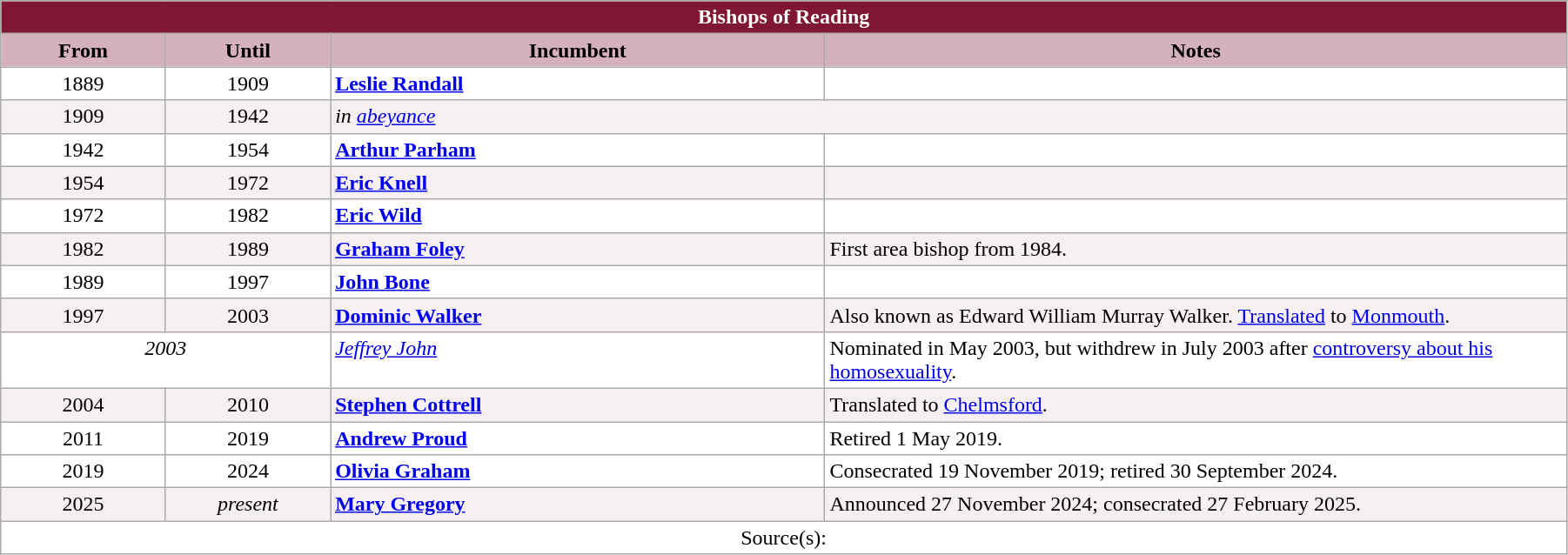<table class="wikitable" style="width:95%;" border="1" cellpadding="2">
<tr>
<th colspan="4" style="background-color: #7F1734; color: white;">Bishops of Reading</th>
</tr>
<tr valign=top>
<th style="background-color:#D4B1BB" width="10%">From</th>
<th style="background-color:#D4B1BB" width="10%">Until</th>
<th style="background-color:#D4B1BB" width="30%">Incumbent</th>
<th style="background-color:#D4B1BB" width="45%">Notes</th>
</tr>
<tr valign=top bgcolor="white">
<td align="center">1889</td>
<td align="center">1909</td>
<td><strong><a href='#'>Leslie Randall</a></strong></td>
<td></td>
</tr>
<tr valign=top bgcolor="#F7F0F2">
<td align="center">1909</td>
<td align="center">1942</td>
<td colspan="2"><em>in <a href='#'>abeyance</a></em></td>
</tr>
<tr valign=top bgcolor="white">
<td align="center">1942</td>
<td align="center">1954</td>
<td><strong><a href='#'>Arthur Parham</a></strong></td>
<td></td>
</tr>
<tr valign=top bgcolor="#F7F0F2">
<td align="center">1954</td>
<td align="center">1972</td>
<td><strong><a href='#'>Eric Knell</a></strong></td>
<td></td>
</tr>
<tr valign=top bgcolor="white">
<td align="center">1972</td>
<td align="center">1982</td>
<td><strong><a href='#'>Eric Wild</a></strong></td>
<td></td>
</tr>
<tr valign=top bgcolor="#F7F0F2">
<td align="center">1982</td>
<td align="center">1989</td>
<td><strong><a href='#'>Graham Foley</a></strong></td>
<td>First area bishop from 1984.</td>
</tr>
<tr valign=top bgcolor="white">
<td align="center">1989</td>
<td align="center">1997</td>
<td><strong><a href='#'>John Bone</a></strong></td>
<td></td>
</tr>
<tr valign=top bgcolor="#F7F0F2">
<td align="center">1997</td>
<td align="center">2003</td>
<td><strong><a href='#'>Dominic Walker</a></strong></td>
<td>Also known as Edward William Murray Walker. <a href='#'>Translated</a> to <a href='#'>Monmouth</a>.</td>
</tr>
<tr valign=top bgcolor="white">
<td align="center" colspan="2"><em>2003</em></td>
<td><em><a href='#'>Jeffrey John</a></em></td>
<td>Nominated in May 2003, but withdrew in July 2003 after <a href='#'>controversy about his homosexuality</a>.</td>
</tr>
<tr valign=top bgcolor="#F7F0F2">
<td align="center">2004</td>
<td align="center">2010</td>
<td><strong><a href='#'>Stephen Cottrell</a></strong> </td>
<td>Translated to <a href='#'>Chelmsford</a>.</td>
</tr>
<tr valign=top bgcolor="white">
<td align="center">2011</td>
<td align="center">2019</td>
<td><strong><a href='#'>Andrew Proud</a></strong></td>
<td>Retired 1 May 2019.</td>
</tr>
<tr valign=top bgcolor="white">
<td align="center">2019</td>
<td align="center">2024</td>
<td><strong><a href='#'>Olivia Graham</a></strong></td>
<td>Consecrated 19 November 2019; retired 30 September 2024.</td>
</tr>
<tr valign=top bgcolor="#F7F0F2">
<td align="center">2025</td>
<td align="center"><em>present</em></td>
<td><strong><a href='#'>Mary Gregory</a></strong></td>
<td>Announced 27 November 2024; consecrated 27 February 2025.</td>
</tr>
<tr valign=top bgcolor="white">
<td align="center" colspan="4">Source(s):</td>
</tr>
</table>
